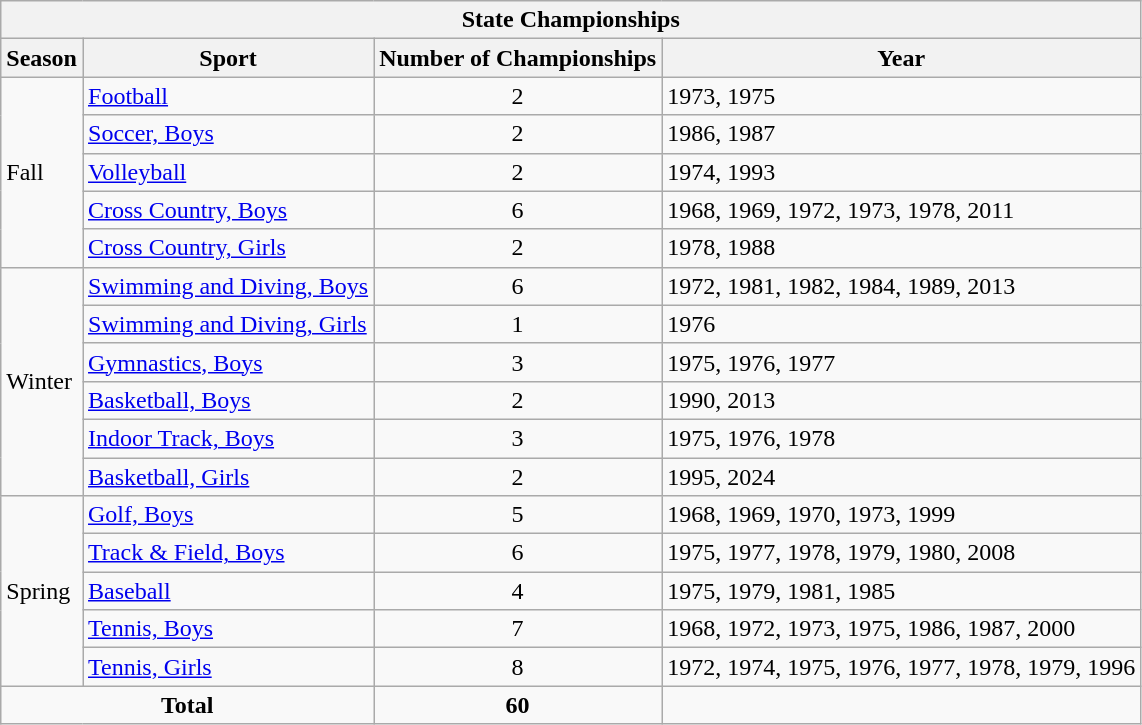<table class="wikitable">
<tr>
<th colspan="4">State Championships</th>
</tr>
<tr>
<th>Season</th>
<th>Sport</th>
<th>Number of Championships</th>
<th>Year</th>
</tr>
<tr>
<td rowspan="5">Fall</td>
<td><a href='#'>Football</a></td>
<td align="center">2</td>
<td>1973, 1975</td>
</tr>
<tr>
<td><a href='#'>Soccer, Boys</a></td>
<td align="center">2</td>
<td>1986, 1987</td>
</tr>
<tr>
<td><a href='#'>Volleyball</a></td>
<td align="center">2</td>
<td>1974, 1993</td>
</tr>
<tr>
<td><a href='#'>Cross Country, Boys</a></td>
<td align="center">6</td>
<td>1968, 1969, 1972, 1973, 1978, 2011</td>
</tr>
<tr>
<td><a href='#'>Cross Country, Girls</a></td>
<td align="center">2</td>
<td>1978, 1988</td>
</tr>
<tr>
<td rowspan="6">Winter</td>
<td><a href='#'>Swimming and Diving, Boys</a></td>
<td align="center">6</td>
<td>1972, 1981, 1982, 1984, 1989, 2013</td>
</tr>
<tr>
<td><a href='#'>Swimming and Diving, Girls</a></td>
<td align="center">1</td>
<td>1976</td>
</tr>
<tr>
<td><a href='#'>Gymnastics, Boys</a></td>
<td align="center">3</td>
<td>1975, 1976, 1977</td>
</tr>
<tr>
<td><a href='#'>Basketball, Boys</a></td>
<td align="center">2</td>
<td>1990, 2013</td>
</tr>
<tr>
<td><a href='#'>Indoor Track, Boys</a></td>
<td align="center">3</td>
<td>1975, 1976, 1978</td>
</tr>
<tr>
<td><a href='#'>Basketball, Girls</a></td>
<td align="center">2</td>
<td>1995, 2024</td>
</tr>
<tr>
<td rowspan="5">Spring</td>
<td><a href='#'>Golf, Boys</a></td>
<td align="center">5</td>
<td>1968, 1969, 1970, 1973, 1999</td>
</tr>
<tr>
<td><a href='#'>Track & Field, Boys</a></td>
<td align="center">6</td>
<td>1975, 1977, 1978, 1979, 1980, 2008</td>
</tr>
<tr>
<td><a href='#'>Baseball</a></td>
<td align="center">4</td>
<td>1975, 1979, 1981, 1985</td>
</tr>
<tr>
<td><a href='#'>Tennis, Boys</a></td>
<td align="center">7</td>
<td>1968, 1972, 1973, 1975, 1986, 1987, 2000</td>
</tr>
<tr>
<td><a href='#'>Tennis, Girls</a></td>
<td align="center">8</td>
<td>1972, 1974, 1975, 1976, 1977, 1978, 1979, 1996</td>
</tr>
<tr>
<td align="center" colspan="2"><strong>Total</strong></td>
<td align="center"><strong>60</strong></td>
</tr>
</table>
